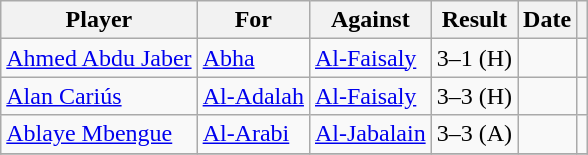<table class="wikitable">
<tr>
<th>Player</th>
<th>For</th>
<th>Against</th>
<th style="text-align:center">Result</th>
<th>Date</th>
<th></th>
</tr>
<tr>
<td> <a href='#'>Ahmed Abdu Jaber</a></td>
<td><a href='#'>Abha</a></td>
<td><a href='#'>Al-Faisaly</a></td>
<td style="text-align:center;">3–1 (H)</td>
<td></td>
<td></td>
</tr>
<tr>
<td> <a href='#'>Alan Cariús</a></td>
<td><a href='#'>Al-Adalah</a></td>
<td><a href='#'>Al-Faisaly</a></td>
<td style="text-align:center;">3–3 (H)</td>
<td></td>
<td></td>
</tr>
<tr>
<td> <a href='#'>Ablaye Mbengue</a></td>
<td><a href='#'>Al-Arabi</a></td>
<td><a href='#'>Al-Jabalain</a></td>
<td style="text-align:center;">3–3 (A)</td>
<td></td>
<td></td>
</tr>
<tr>
</tr>
</table>
